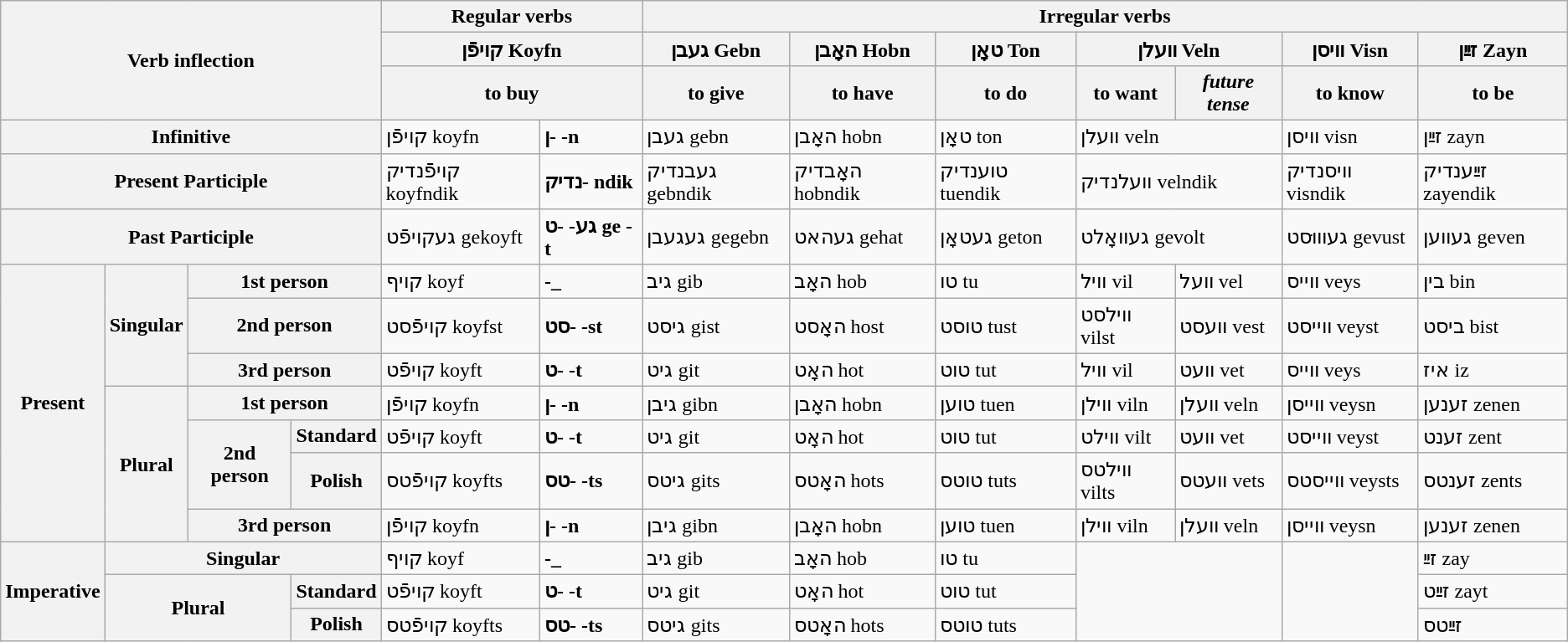<table class="wikitable">
<tr>
<th colspan="4" rowspan="3">Verb inflection</th>
<th colspan="2">Regular verbs</th>
<th colspan="7">Irregular verbs</th>
</tr>
<tr>
<th colspan="2">קויפֿן Koyfn</th>
<th>געבן Gebn</th>
<th>האָבן Hobn</th>
<th>טאָן Ton</th>
<th colspan="2">וועלן Veln</th>
<th>וויסן Visn</th>
<th>זײַן Zayn</th>
</tr>
<tr>
<th colspan="2">to buy</th>
<th>to give</th>
<th>to have</th>
<th>to do</th>
<th>to want</th>
<th><em>future tense</em></th>
<th>to know</th>
<th>to be</th>
</tr>
<tr>
<th colspan="4">Infinitive</th>
<td>קויפֿן koyfn</td>
<td><strong>ן- -n</strong></td>
<td>געבן gebn</td>
<td>האָבן hobn</td>
<td>טאָן ton</td>
<td colspan="2">וועלן veln</td>
<td>וויסן visn</td>
<td>זײַן zayn</td>
</tr>
<tr>
<th colspan="4">Present Participle</th>
<td>קויפֿנדיק koyfndik</td>
<td><strong>נדיק- ndik</strong></td>
<td>געבנדיק gebndik</td>
<td>האָבדיק hobndik</td>
<td>טוענדיק tuendik</td>
<td colspan="2">וועלנדיק velndik</td>
<td>וויסנדיק visndik</td>
<td>זײַענדיק zayendik</td>
</tr>
<tr>
<th colspan="4">Past Participle</th>
<td>געקויפֿט gekoyft</td>
<td><strong>גע- -ט ge -t</strong></td>
<td>געגעבן gegebn</td>
<td>געהאט gehat</td>
<td>געטאָן geton</td>
<td colspan="2">געוואָלט gevolt</td>
<td>געוווּסט gevust</td>
<td>געווען geven</td>
</tr>
<tr>
<th rowspan="7">Present</th>
<th rowspan="3">Singular</th>
<th colspan="2">1st person</th>
<td>קויף koyf</td>
<td><strong>-_</strong></td>
<td>גיב gib</td>
<td>האָב hob</td>
<td>טו tu</td>
<td>וויל vil</td>
<td>וועל vel</td>
<td>ווייס veys</td>
<td>בין bin</td>
</tr>
<tr>
<th colspan="2">2nd person</th>
<td>קויפֿסט koyfst</td>
<td><strong>סט- -st</strong></td>
<td>גיסט gist</td>
<td>האָסט host</td>
<td>טוסט tust</td>
<td>ווילסט vilst</td>
<td>וועסט vest</td>
<td>ווייסט veyst</td>
<td>ביסט bist</td>
</tr>
<tr>
<th colspan="2">3rd person</th>
<td>קויפֿט koyft</td>
<td><strong>ט- -t</strong></td>
<td>גיט git</td>
<td>האָט hot</td>
<td>טוט tut</td>
<td>וויל vil</td>
<td>וועט vet</td>
<td>ווייס veys</td>
<td>איז iz</td>
</tr>
<tr>
<th rowspan="4">Plural</th>
<th colspan="2">1st person</th>
<td>קויפֿן koyfn</td>
<td><strong>ן- -n</strong></td>
<td>גיבן gibn</td>
<td>האָבן hobn</td>
<td>טוען tuen</td>
<td>ווילן viln</td>
<td>וועלן veln</td>
<td>ווייסן veysn</td>
<td>זענען zenen</td>
</tr>
<tr>
<th rowspan="2">2nd person</th>
<th>Standard</th>
<td>קויפֿט koyft</td>
<td><strong>ט- -t</strong></td>
<td>גיט git</td>
<td>האָט hot</td>
<td>טוט tut</td>
<td>ווילט vilt</td>
<td>וועט vet</td>
<td>ווייסט veyst</td>
<td>זענט zent</td>
</tr>
<tr>
<th>Polish</th>
<td>קויפֿטס koyfts</td>
<td><strong>טס- -ts</strong></td>
<td>גיטס gits</td>
<td>האָטס hots</td>
<td>טוטס tuts</td>
<td>ווילטס vilts</td>
<td>וועטס vets</td>
<td>ווייסטס veysts</td>
<td>זענטס zents</td>
</tr>
<tr>
<th colspan="2">3rd person</th>
<td>קויפֿן koyfn</td>
<td><strong>ן- -n</strong></td>
<td>גיבן gibn</td>
<td>האָבן hobn</td>
<td>טוען tuen</td>
<td>ווילן viln</td>
<td>וועלן veln</td>
<td>ווייסן veysn</td>
<td>זענען zenen</td>
</tr>
<tr>
<th rowspan="3">Imperative</th>
<th colspan="3">Singular</th>
<td>קויף koyf</td>
<td><strong>-_</strong></td>
<td>גיב gib</td>
<td>האָב hob</td>
<td>טו tu</td>
<td colspan="2" rowspan="3"></td>
<td rowspan="3"></td>
<td>זײַ zay</td>
</tr>
<tr>
<th colspan="2" rowspan="2">Plural</th>
<th>Standard</th>
<td>קויפֿט koyft</td>
<td><strong>ט- -t</strong></td>
<td>גיט git</td>
<td>האָט hot</td>
<td>טוט tut</td>
<td>זײַט zayt</td>
</tr>
<tr>
<th>Polish</th>
<td>קויפֿטס koyfts</td>
<td><strong>טס- -ts</strong></td>
<td>גיטס gits</td>
<td>האָטס hots</td>
<td>טוטס tuts</td>
<td>זײַטס</td>
</tr>
</table>
